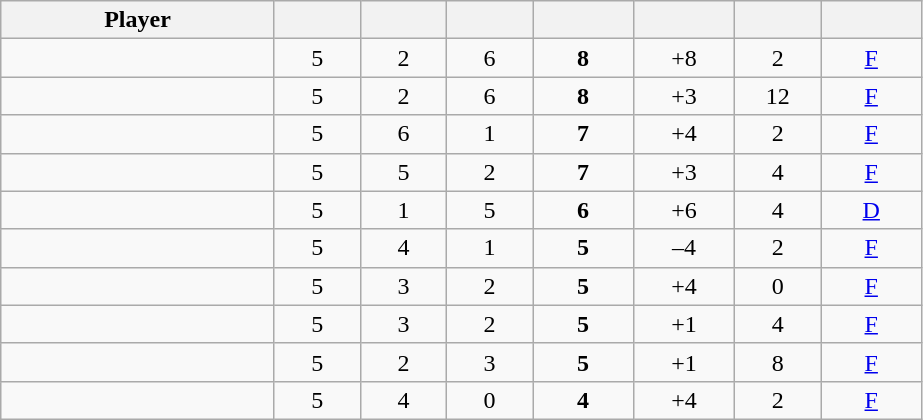<table class="wikitable sortable" style="text-align:center;">
<tr>
<th width="175px">Player</th>
<th width="50px"></th>
<th width="50px"></th>
<th width="50px"></th>
<th width="60px"></th>
<th width="60px"></th>
<th width="50px"></th>
<th width="60px"></th>
</tr>
<tr>
<td align="left"> </td>
<td>5</td>
<td>2</td>
<td>6</td>
<td><strong>8</strong></td>
<td>+8</td>
<td>2</td>
<td><a href='#'>F</a></td>
</tr>
<tr>
<td align="left"> </td>
<td>5</td>
<td>2</td>
<td>6</td>
<td><strong>8</strong></td>
<td>+3</td>
<td>12</td>
<td><a href='#'>F</a></td>
</tr>
<tr>
<td align="left"> </td>
<td>5</td>
<td>6</td>
<td>1</td>
<td><strong>7</strong></td>
<td>+4</td>
<td>2</td>
<td><a href='#'>F</a></td>
</tr>
<tr>
<td align="left"> </td>
<td>5</td>
<td>5</td>
<td>2</td>
<td><strong>7</strong></td>
<td>+3</td>
<td>4</td>
<td><a href='#'>F</a></td>
</tr>
<tr>
<td align="left"> </td>
<td>5</td>
<td>1</td>
<td>5</td>
<td><strong>6</strong></td>
<td>+6</td>
<td>4</td>
<td><a href='#'>D</a></td>
</tr>
<tr>
<td align="left"> </td>
<td>5</td>
<td>4</td>
<td>1</td>
<td><strong>5</strong></td>
<td>–4</td>
<td>2</td>
<td><a href='#'>F</a></td>
</tr>
<tr>
<td align="left"> </td>
<td>5</td>
<td>3</td>
<td>2</td>
<td><strong>5</strong></td>
<td>+4</td>
<td>0</td>
<td><a href='#'>F</a></td>
</tr>
<tr>
<td align="left"> </td>
<td>5</td>
<td>3</td>
<td>2</td>
<td><strong>5</strong></td>
<td>+1</td>
<td>4</td>
<td><a href='#'>F</a></td>
</tr>
<tr>
<td align="left"> </td>
<td>5</td>
<td>2</td>
<td>3</td>
<td><strong>5</strong></td>
<td>+1</td>
<td>8</td>
<td><a href='#'>F</a></td>
</tr>
<tr>
<td align="left"> </td>
<td>5</td>
<td>4</td>
<td>0</td>
<td><strong>4</strong></td>
<td>+4</td>
<td>2</td>
<td><a href='#'>F</a></td>
</tr>
</table>
